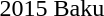<table>
<tr>
<td>2015 Baku<br></td>
<td></td>
<td></td>
<td></td>
</tr>
</table>
